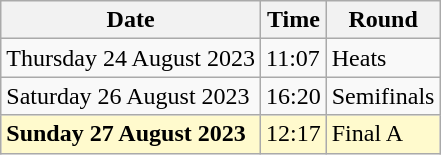<table class="wikitable">
<tr>
<th>Date</th>
<th>Time</th>
<th>Round</th>
</tr>
<tr>
<td>Thursday 24 August 2023</td>
<td>11:07</td>
<td>Heats</td>
</tr>
<tr>
<td>Saturday 26 August 2023</td>
<td>16:20</td>
<td>Semifinals</td>
</tr>
<tr>
<td style=background:lemonchiffon><strong>Sunday 27 August 2023</strong></td>
<td style=background:lemonchiffon>12:17</td>
<td style=background:lemonchiffon>Final A</td>
</tr>
</table>
